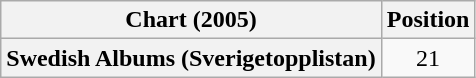<table class="wikitable plainrowheaders" style="text-align:center">
<tr>
<th scope="col">Chart (2005)</th>
<th scope="col">Position</th>
</tr>
<tr>
<th scope="row">Swedish Albums (Sverigetopplistan)</th>
<td>21</td>
</tr>
</table>
